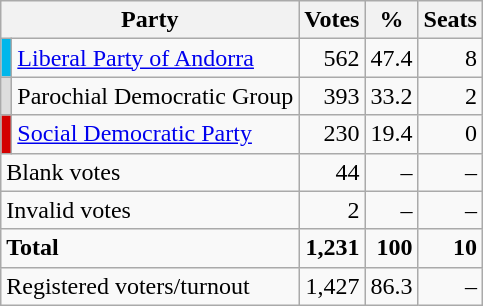<table class=wikitable style=text-align:right>
<tr>
<th colspan=2>Party</th>
<th>Votes</th>
<th>%</th>
<th>Seats</th>
</tr>
<tr>
<td bgcolor="#00B7EB"></td>
<td align=left><a href='#'>Liberal Party of Andorra</a></td>
<td>562</td>
<td>47.4</td>
<td>8</td>
</tr>
<tr>
<td bgcolor="#DDDDDD"></td>
<td align=left>Parochial Democratic Group</td>
<td>393</td>
<td>33.2</td>
<td>2</td>
</tr>
<tr>
<td bgcolor="#d40000"></td>
<td align=left><a href='#'>Social Democratic Party</a></td>
<td>230</td>
<td>19.4</td>
<td>0</td>
</tr>
<tr>
<td colspan=2 align=left>Blank votes</td>
<td>44</td>
<td>–</td>
<td>–</td>
</tr>
<tr>
<td colspan=2 align=left>Invalid votes</td>
<td>2</td>
<td>–</td>
<td>–</td>
</tr>
<tr style="font-weight:bold">
<td colspan=2 align=left>Total</td>
<td>1,231</td>
<td>100</td>
<td>10</td>
</tr>
<tr>
<td colspan=2 align=left>Registered voters/turnout</td>
<td>1,427</td>
<td>86.3</td>
<td>–</td>
</tr>
</table>
